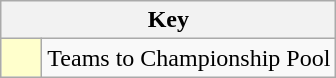<table class="wikitable" style="text-align: center;">
<tr>
<th colspan=2>Key</th>
</tr>
<tr>
<td style="background:#ffffcc; width:20px;"></td>
<td align=left>Teams to Championship Pool</td>
</tr>
</table>
